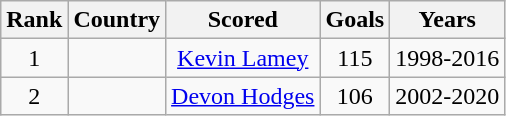<table class="wikitable" style="text-align:center;">
<tr>
<th>Rank</th>
<th>Country</th>
<th>Scored</th>
<th>Goals</th>
<th>Years</th>
</tr>
<tr>
<td>1</td>
<td></td>
<td><a href='#'>Kevin Lamey</a></td>
<td>115</td>
<td>1998-2016</td>
</tr>
<tr>
<td>2</td>
<td></td>
<td><a href='#'>Devon Hodges</a></td>
<td>106</td>
<td>2002-2020</td>
</tr>
</table>
